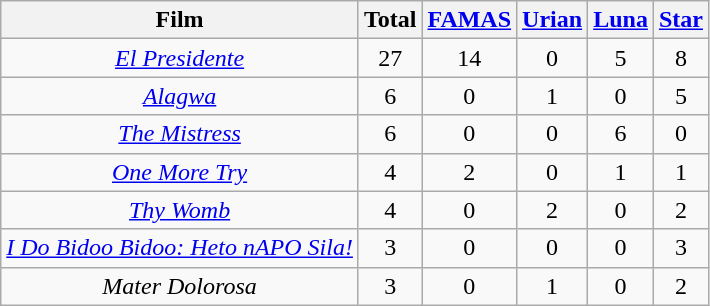<table class="wikitable" style="text-align:center">
<tr>
<th>Film</th>
<th>Total</th>
<th><a href='#'>FAMAS</a></th>
<th><a href='#'>Urian</a></th>
<th><a href='#'>Luna</a></th>
<th><a href='#'>Star</a></th>
</tr>
<tr>
<td><em><a href='#'>El Presidente</a></em></td>
<td>27</td>
<td>14</td>
<td>0</td>
<td>5</td>
<td>8</td>
</tr>
<tr>
<td><em><a href='#'>Alagwa</a></em></td>
<td>6</td>
<td>0</td>
<td>1</td>
<td>0</td>
<td>5</td>
</tr>
<tr>
<td><em><a href='#'>The Mistress</a></em></td>
<td>6</td>
<td>0</td>
<td>0</td>
<td>6</td>
<td>0</td>
</tr>
<tr>
<td><em><a href='#'>One More Try</a></em></td>
<td>4</td>
<td>2</td>
<td>0</td>
<td>1</td>
<td>1</td>
</tr>
<tr>
<td><em><a href='#'>Thy Womb</a></em></td>
<td>4</td>
<td>0</td>
<td>2</td>
<td>0</td>
<td>2</td>
</tr>
<tr>
<td><em><a href='#'>I Do Bidoo Bidoo: Heto nAPO Sila!</a></em></td>
<td>3</td>
<td>0</td>
<td>0</td>
<td>0</td>
<td>3</td>
</tr>
<tr>
<td><em>Mater Dolorosa</em></td>
<td>3</td>
<td>0</td>
<td>1</td>
<td>0</td>
<td>2</td>
</tr>
</table>
